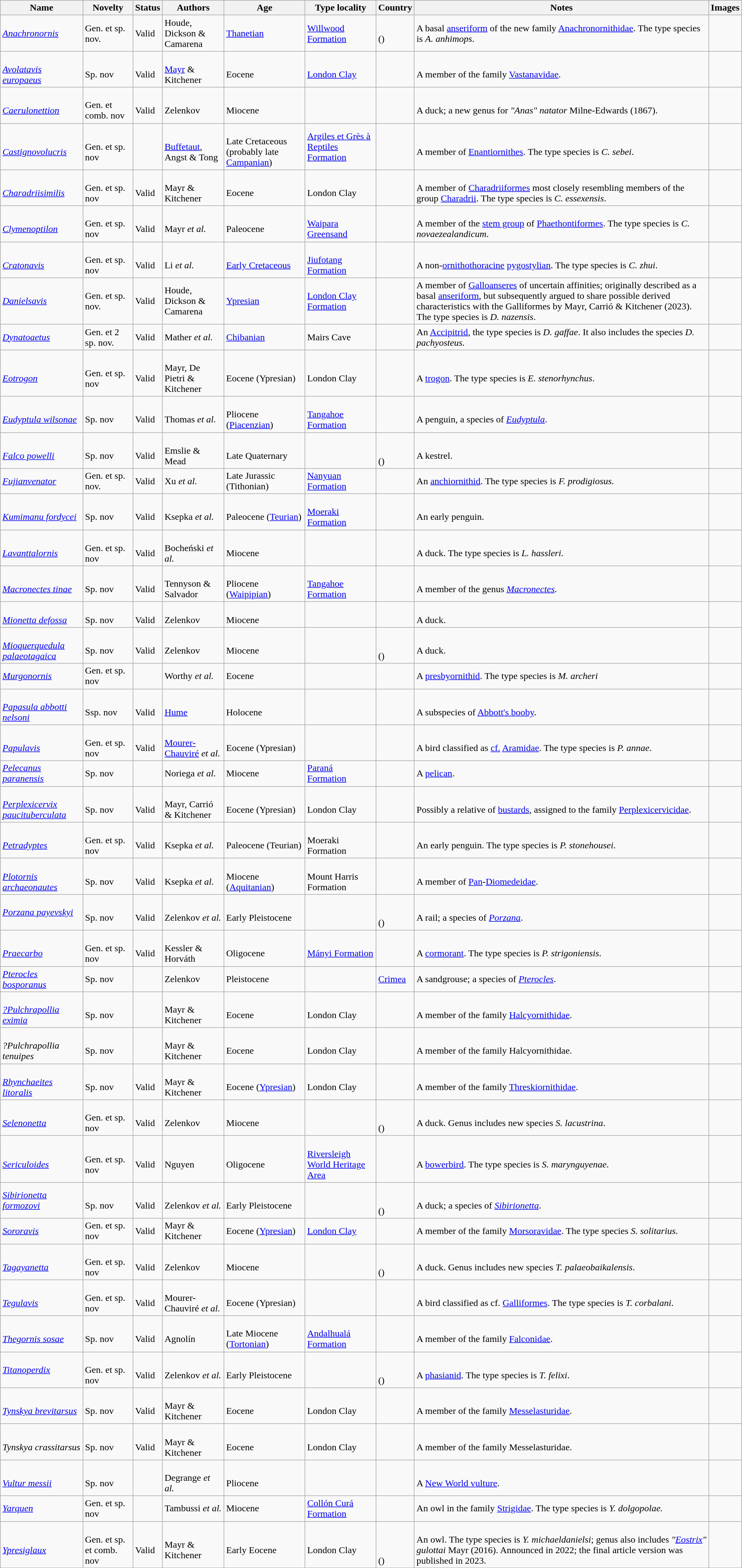<table class="wikitable sortable" width="100%" align="center">
<tr>
<th>Name</th>
<th>Novelty</th>
<th>Status</th>
<th>Authors</th>
<th>Age</th>
<th>Type locality</th>
<th>Country</th>
<th>Notes</th>
<th>Images</th>
</tr>
<tr>
<td><em><a href='#'>Anachronornis</a></em></td>
<td>Gen. et sp. nov.</td>
<td>Valid</td>
<td>Houde, Dickson & Camarena</td>
<td><a href='#'>Thanetian</a></td>
<td><a href='#'>Willwood Formation</a></td>
<td><br>()</td>
<td>A basal <a href='#'>anseriform</a> of the new family <a href='#'>Anachronornithidae</a>. The type species is <em>A. anhimops</em>.</td>
</tr>
<tr>
<td><br><em><a href='#'>Avolatavis europaeus</a></em></td>
<td><br>Sp. nov</td>
<td><br>Valid</td>
<td><br><a href='#'>Mayr</a> & Kitchener</td>
<td><br>Eocene</td>
<td><br><a href='#'>London Clay</a></td>
<td><br></td>
<td><br>A member of the family <a href='#'>Vastanavidae</a>.</td>
<td></td>
</tr>
<tr>
<td><br><em><a href='#'>Caerulonettion</a></em></td>
<td><br>Gen. et comb. nov</td>
<td><br>Valid</td>
<td><br>Zelenkov</td>
<td><br>Miocene</td>
<td></td>
<td><br></td>
<td><br>A duck; a new genus for <em>"Anas" natator</em> Milne-Edwards (1867).</td>
<td></td>
</tr>
<tr>
<td><br><em><a href='#'>Castignovolucris</a></em></td>
<td><br>Gen. et sp. nov</td>
<td></td>
<td><br><a href='#'>Buffetaut</a>, Angst & Tong</td>
<td><br>Late Cretaceous (probably late <a href='#'>Campanian</a>)</td>
<td><a href='#'>Argiles et Grès à Reptiles Formation</a></td>
<td><br></td>
<td><br>A member of <a href='#'>Enantiornithes</a>. The type species is <em>C. sebei</em>.</td>
<td></td>
</tr>
<tr>
<td><br><em><a href='#'>Charadriisimilis</a></em></td>
<td><br>Gen. et sp. nov</td>
<td><br>Valid</td>
<td><br>Mayr & Kitchener</td>
<td><br>Eocene</td>
<td><br>London Clay</td>
<td><br></td>
<td><br>A member of <a href='#'>Charadriiformes</a> most closely resembling members of the group <a href='#'>Charadrii</a>. The type species is <em>C. essexensis</em>.</td>
<td></td>
</tr>
<tr>
<td><br><em><a href='#'>Clymenoptilon</a></em></td>
<td><br>Gen. et sp. nov</td>
<td><br>Valid</td>
<td><br>Mayr <em>et al.</em></td>
<td><br>Paleocene</td>
<td><br><a href='#'>Waipara Greensand</a></td>
<td><br></td>
<td><br>A member of the <a href='#'>stem group</a> of <a href='#'>Phaethontiformes</a>. The type species is <em>C. novaezealandicum</em>.</td>
<td></td>
</tr>
<tr>
<td><br><em><a href='#'>Cratonavis</a></em></td>
<td><br>Gen. et sp. nov</td>
<td><br>Valid</td>
<td><br>Li <em>et al.</em></td>
<td><br><a href='#'>Early Cretaceous</a></td>
<td><br><a href='#'>Jiufotang Formation</a></td>
<td><br></td>
<td><br>A non-<a href='#'>ornithothoracine</a> <a href='#'>pygostylian</a>. The type species is <em>C. zhui</em>.</td>
<td></td>
</tr>
<tr>
<td><em><a href='#'>Danielsavis</a></em></td>
<td>Gen. et sp. nov.</td>
<td>Valid</td>
<td>Houde, Dickson & Camarena</td>
<td><a href='#'>Ypresian</a></td>
<td><a href='#'>London Clay Formation</a></td>
<td></td>
<td>A member of <a href='#'>Galloanseres</a> of uncertain affinities; originally described as a basal <a href='#'>anseriform</a>, but subsequently argued to share possible derived characteristics with the Galliformes by Mayr, Carrió & Kitchener (2023). The type species is <em>D. nazensis</em>.</td>
</tr>
<tr>
<td><em><a href='#'>Dynatoaetus</a></em></td>
<td>Gen. et 2 sp. nov.</td>
<td>Valid</td>
<td>Mather <em>et al.</em></td>
<td><a href='#'>Chibanian</a></td>
<td>Mairs Cave</td>
<td></td>
<td>An <a href='#'>Accipitrid</a>, the type species is <em>D. gaffae</em>. It also includes the species <em>D. pachyosteus.</em></td>
<td></td>
</tr>
<tr>
<td><br><em><a href='#'>Eotrogon</a></em></td>
<td><br>Gen. et sp. nov</td>
<td><br>Valid</td>
<td><br>Mayr, De Pietri & Kitchener</td>
<td><br>Eocene (Ypresian)</td>
<td><br>London Clay</td>
<td><br></td>
<td><br>A <a href='#'>trogon</a>. The type species is <em>E. stenorhynchus</em>.</td>
<td></td>
</tr>
<tr>
<td><br><em><a href='#'>Eudyptula wilsonae</a></em></td>
<td><br>Sp. nov</td>
<td><br>Valid</td>
<td><br>Thomas <em>et al.</em></td>
<td><br>Pliocene (<a href='#'>Piacenzian</a>)</td>
<td><br><a href='#'>Tangahoe Formation</a></td>
<td><br></td>
<td><br>A penguin, a species of <em><a href='#'>Eudyptula</a></em>.</td>
<td></td>
</tr>
<tr>
<td><br><em><a href='#'>Falco powelli</a></em></td>
<td><br>Sp. nov</td>
<td><br>Valid</td>
<td><br>Emslie & Mead</td>
<td><br>Late Quaternary</td>
<td></td>
<td><br><br>()</td>
<td><br>A kestrel.</td>
<td></td>
</tr>
<tr>
<td><em><a href='#'>Fujianvenator</a></em></td>
<td>Gen. et sp. nov.</td>
<td>Valid</td>
<td>Xu <em>et al.</em></td>
<td>Late Jurassic (Tithonian)</td>
<td><a href='#'>Nanyuan Formation</a></td>
<td></td>
<td>An <a href='#'>anchiornithid</a>. The type species is <em>F. prodigiosus.</em></td>
<td></td>
</tr>
<tr>
<td><br><em><a href='#'>Kumimanu fordycei</a></em></td>
<td><br>Sp. nov</td>
<td><br>Valid</td>
<td><br>Ksepka <em>et al.</em></td>
<td><br>Paleocene (<a href='#'>Teurian</a>)</td>
<td><br><a href='#'>Moeraki Formation</a></td>
<td><br></td>
<td><br>An early penguin.</td>
<td></td>
</tr>
<tr>
<td><br><em><a href='#'>Lavanttalornis</a></em></td>
<td><br>Gen. et sp. nov</td>
<td><br>Valid</td>
<td><br>Bocheński <em>et al.</em></td>
<td><br>Miocene</td>
<td></td>
<td><br></td>
<td><br>A duck. The type species is <em>L. hassleri</em>.</td>
<td></td>
</tr>
<tr>
<td><br><em><a href='#'>Macronectes tinae</a></em></td>
<td><br>Sp. nov</td>
<td><br>Valid</td>
<td><br>Tennyson & Salvador</td>
<td><br>Pliocene (<a href='#'>Waipipian</a>)</td>
<td><br><a href='#'>Tangahoe Formation</a></td>
<td><br></td>
<td><br>A member of the genus <em><a href='#'>Macronectes</a></em>.</td>
<td><br></td>
</tr>
<tr>
<td><br><em><a href='#'>Mionetta defossa</a></em></td>
<td><br>Sp. nov</td>
<td><br>Valid</td>
<td><br>Zelenkov</td>
<td><br>Miocene</td>
<td></td>
<td><br></td>
<td><br>A duck.</td>
<td></td>
</tr>
<tr>
<td><br><em><a href='#'>Mioquerquedula palaeotagaica</a></em></td>
<td><br>Sp. nov</td>
<td><br>Valid</td>
<td><br>Zelenkov</td>
<td><br>Miocene</td>
<td></td>
<td><br><br>()</td>
<td><br>A duck.</td>
<td></td>
</tr>
<tr>
<td><em><a href='#'>Murgonornis</a></em></td>
<td>Gen. et sp. nov</td>
<td></td>
<td>Worthy <em>et al.</em></td>
<td>Eocene</td>
<td></td>
<td></td>
<td>A <a href='#'>presbyornithid</a>. The type species is <em>M. archeri</em></td>
<td></td>
</tr>
<tr>
<td><br><em><a href='#'>Papasula abbotti nelsoni</a></em></td>
<td><br>Ssp. nov</td>
<td><br>Valid</td>
<td><br><a href='#'>Hume</a></td>
<td><br>Holocene</td>
<td></td>
<td><br></td>
<td><br>A subspecies of <a href='#'>Abbott's booby</a>.</td>
<td></td>
</tr>
<tr>
<td><br><em><a href='#'>Papulavis</a></em></td>
<td><br>Gen. et sp. nov</td>
<td><br>Valid</td>
<td><br><a href='#'>Mourer-Chauviré</a> <em>et al.</em></td>
<td><br>Eocene (Ypresian)</td>
<td></td>
<td><br></td>
<td><br>A bird classified as <a href='#'>cf.</a> <a href='#'>Aramidae</a>. The type species is <em>P. annae</em>.</td>
<td></td>
</tr>
<tr>
<td><em><a href='#'>Pelecanus paranensis</a></em></td>
<td>Sp. nov</td>
<td></td>
<td>Noriega <em>et al.</em></td>
<td>Miocene</td>
<td><a href='#'>Paraná Formation</a></td>
<td></td>
<td>A <a href='#'>pelican</a>.</td>
<td></td>
</tr>
<tr>
<td><br><em><a href='#'>Perplexicervix paucituberculata</a></em></td>
<td><br>Sp. nov</td>
<td><br>Valid</td>
<td><br>Mayr, Carrió & Kitchener</td>
<td><br>Eocene (Ypresian)</td>
<td><br>London Clay</td>
<td><br></td>
<td><br>Possibly a relative of <a href='#'>bustards</a>, assigned to the family <a href='#'>Perplexicervicidae</a>.</td>
<td></td>
</tr>
<tr>
<td><br><em><a href='#'>Petradyptes</a></em></td>
<td><br>Gen. et sp. nov</td>
<td><br>Valid</td>
<td><br>Ksepka <em>et al.</em></td>
<td><br>Paleocene (Teurian)</td>
<td><br>Moeraki Formation</td>
<td><br></td>
<td><br>An early penguin. The type species is <em>P. stonehousei</em>.</td>
<td></td>
</tr>
<tr>
<td><br><em><a href='#'>Plotornis archaeonautes</a></em></td>
<td><br>Sp. nov</td>
<td><br>Valid</td>
<td><br>Ksepka <em>et al.</em></td>
<td><br>Miocene (<a href='#'>Aquitanian</a>)</td>
<td><br>Mount Harris Formation</td>
<td><br></td>
<td><br>A member of <a href='#'>Pan</a>-<a href='#'>Diomedeidae</a>.</td>
<td></td>
</tr>
<tr>
<td><em><a href='#'>Porzana payevskyi</a></em></td>
<td><br>Sp. nov</td>
<td><br>Valid</td>
<td><br>Zelenkov <em>et al.</em></td>
<td><br>Early Pleistocene</td>
<td></td>
<td><br><br>()</td>
<td><br>A rail; a species of <em><a href='#'>Porzana</a></em>.</td>
<td></td>
</tr>
<tr>
<td><br><em><a href='#'>Praecarbo</a></em></td>
<td><br>Gen. et sp. nov</td>
<td><br>Valid</td>
<td><br>Kessler & Horváth</td>
<td><br>Oligocene</td>
<td><br><a href='#'>Mányi Formation</a></td>
<td><br></td>
<td><br>A <a href='#'>cormorant</a>. The type species is <em>P. strigoniensis</em>.</td>
<td></td>
</tr>
<tr>
<td><em><a href='#'>Pterocles bosporanus</a></em></td>
<td>Sp. nov</td>
<td></td>
<td>Zelenkov</td>
<td>Pleistocene</td>
<td></td>
<td><a href='#'>Crimea</a></td>
<td>A sandgrouse; a species of <em><a href='#'>Pterocles</a></em>.</td>
</tr>
<tr>
<td><br><em><a href='#'>?Pulchrapollia eximia</a></em></td>
<td><br>Sp. nov</td>
<td></td>
<td><br>Mayr & Kitchener</td>
<td><br>Eocene</td>
<td><br>London Clay</td>
<td><br></td>
<td><br>A member of the family <a href='#'>Halcyornithidae</a>.</td>
<td></td>
</tr>
<tr>
<td><br><em>?Pulchrapollia tenuipes</em></td>
<td><br>Sp. nov</td>
<td></td>
<td><br>Mayr & Kitchener</td>
<td><br>Eocene</td>
<td><br>London Clay</td>
<td><br></td>
<td><br>A member of the family Halcyornithidae.</td>
<td></td>
</tr>
<tr>
<td><br><em><a href='#'>Rhynchaeites litoralis</a></em></td>
<td><br>Sp. nov</td>
<td><br>Valid</td>
<td><br>Mayr & Kitchener</td>
<td><br>Eocene (<a href='#'>Ypresian</a>)</td>
<td><br>London Clay</td>
<td><br></td>
<td><br>A member of the family <a href='#'>Threskiornithidae</a>.</td>
<td></td>
</tr>
<tr>
<td><br><em><a href='#'>Selenonetta</a></em></td>
<td><br>Gen. et sp. nov</td>
<td><br>Valid</td>
<td><br>Zelenkov</td>
<td><br>Miocene</td>
<td></td>
<td><br><br>()</td>
<td><br>A duck. Genus includes new species <em>S. lacustrina</em>.</td>
<td></td>
</tr>
<tr>
<td><br><em><a href='#'>Sericuloides</a></em></td>
<td><br>Gen. et sp. nov</td>
<td><br>Valid</td>
<td><br>Nguyen</td>
<td><br>Oligocene</td>
<td><br><a href='#'>Riversleigh World Heritage Area</a></td>
<td><br></td>
<td><br>A <a href='#'>bowerbird</a>. The type species is <em>S. marynguyenae</em>.</td>
<td></td>
</tr>
<tr>
<td><em><a href='#'>Sibirionetta formozovi</a></em></td>
<td><br>Sp. nov</td>
<td><br>Valid</td>
<td><br>Zelenkov <em>et al.</em></td>
<td><br>Early Pleistocene</td>
<td></td>
<td><br><br>()</td>
<td><br>A duck; a species of <em><a href='#'>Sibirionetta</a></em>.</td>
<td></td>
</tr>
<tr>
<td><em><a href='#'>Sororavis</a></em></td>
<td>Gen. et sp. nov</td>
<td>Valid</td>
<td>Mayr & Kitchener</td>
<td>Eocene (<a href='#'>Ypresian</a>)</td>
<td><a href='#'>London Clay</a></td>
<td></td>
<td>A member of the family <a href='#'>Morsoravidae</a>. The type species <em>S. solitarius.</em></td>
<td></td>
</tr>
<tr>
<td><br><em><a href='#'>Tagayanetta</a></em></td>
<td><br>Gen. et sp. nov</td>
<td><br>Valid</td>
<td><br>Zelenkov</td>
<td><br>Miocene</td>
<td></td>
<td><br><br>()</td>
<td><br>A duck. Genus includes new species <em>T. palaeobaikalensis</em>.</td>
<td></td>
</tr>
<tr>
<td><br><em><a href='#'>Tegulavis</a></em></td>
<td><br>Gen. et sp. nov</td>
<td><br>Valid</td>
<td><br>Mourer-Chauviré <em>et al.</em></td>
<td><br>Eocene (Ypresian)</td>
<td></td>
<td><br></td>
<td><br>A bird classified as cf. <a href='#'>Galliformes</a>. The type species is <em>T. corbalani</em>.</td>
<td></td>
</tr>
<tr>
<td><br><em><a href='#'>Thegornis sosae</a></em></td>
<td><br>Sp. nov</td>
<td><br>Valid</td>
<td><br>Agnolín</td>
<td><br>Late Miocene (<a href='#'>Tortonian</a>)</td>
<td><br><a href='#'>Andalhualá Formation</a></td>
<td><br></td>
<td><br>A member of the family <a href='#'>Falconidae</a>.</td>
<td></td>
</tr>
<tr>
<td><em><a href='#'>Titanoperdix</a></em></td>
<td><br>Gen. et sp. nov</td>
<td><br>Valid</td>
<td><br>Zelenkov <em>et al.</em></td>
<td><br>Early Pleistocene</td>
<td></td>
<td><br><br>()</td>
<td><br>A <a href='#'>phasianid</a>. The type species is <em>T. felixi</em>.</td>
<td></td>
</tr>
<tr>
<td><br><em><a href='#'>Tynskya brevitarsus</a></em></td>
<td><br>Sp. nov</td>
<td><br>Valid</td>
<td><br>Mayr & Kitchener</td>
<td><br>Eocene</td>
<td><br>London Clay</td>
<td><br></td>
<td><br>A member of the family <a href='#'>Messelasturidae</a>.</td>
<td></td>
</tr>
<tr>
<td><br><em>Tynskya crassitarsus</em></td>
<td><br>Sp. nov</td>
<td><br>Valid</td>
<td><br>Mayr & Kitchener</td>
<td><br>Eocene</td>
<td><br>London Clay</td>
<td><br></td>
<td><br>A member of the family Messelasturidae.</td>
<td></td>
</tr>
<tr>
<td><br><em><a href='#'>Vultur messii</a></em></td>
<td><br>Sp. nov</td>
<td></td>
<td><br>Degrange <em>et al.</em></td>
<td><br>Pliocene</td>
<td></td>
<td><br></td>
<td><br>A <a href='#'>New World vulture</a>.</td>
<td></td>
</tr>
<tr>
<td><em><a href='#'>Yarquen</a></em></td>
<td>Gen. et sp. nov</td>
<td></td>
<td>Tambussi <em>et al.</em></td>
<td>Miocene</td>
<td><a href='#'>Collón Curá Formation</a></td>
<td></td>
<td>An owl in the family <a href='#'>Strigidae</a>. The type species is <em>Y. dolgopolae.</em></td>
<td></td>
</tr>
<tr>
<td><br><em><a href='#'>Ypresiglaux</a></em></td>
<td><br>Gen. et sp. et comb. nov</td>
<td><br>Valid</td>
<td><br>Mayr & Kitchener</td>
<td><br>Early Eocene</td>
<td><br>London Clay</td>
<td><br><br>
<br>()</td>
<td><br>An owl. The type species is <em>Y. michaeldanielsi</em>; genus also includes <em>"<a href='#'>Eostrix</a>" gulottai</em> Mayr (2016). Announced in 2022; the final article version was published in 2023.</td>
<td></td>
</tr>
</table>
